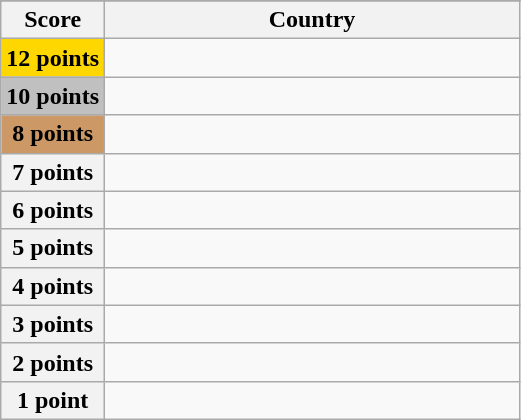<table class="wikitable">
<tr>
</tr>
<tr>
<th scope="col" width="20%">Score</th>
<th scope="col">Country</th>
</tr>
<tr>
<th scope="row" style="background:gold">12 points</th>
<td></td>
</tr>
<tr>
<th scope="row" style="background:silver">10 points</th>
<td></td>
</tr>
<tr>
<th scope="row" style="background:#CC9966">8 points</th>
<td></td>
</tr>
<tr>
<th scope="row">7 points</th>
<td></td>
</tr>
<tr>
<th scope="row">6 points</th>
<td></td>
</tr>
<tr>
<th scope="row">5 points</th>
<td></td>
</tr>
<tr>
<th scope="row">4 points</th>
<td></td>
</tr>
<tr>
<th scope="row">3 points</th>
<td></td>
</tr>
<tr>
<th scope="row">2 points</th>
<td></td>
</tr>
<tr>
<th scope="row">1 point</th>
<td></td>
</tr>
</table>
